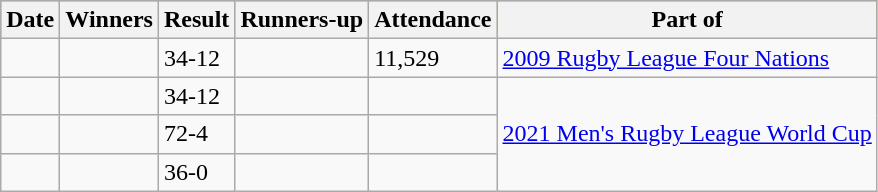<table class="wikitable">
<tr bgcolor=#bdb76b>
<th>Date</th>
<th>Winners</th>
<th>Result</th>
<th>Runners-up</th>
<th>Attendance</th>
<th>Part of</th>
</tr>
<tr>
<td></td>
<td></td>
<td>34-12</td>
<td></td>
<td>11,529</td>
<td><a href='#'>2009 Rugby League Four Nations</a></td>
</tr>
<tr>
<td></td>
<td></td>
<td>34-12</td>
<td></td>
<td></td>
<td rowspan=3><a href='#'>2021 Men's Rugby League World Cup</a></td>
</tr>
<tr>
<td></td>
<td></td>
<td>72-4</td>
<td></td>
<td></td>
</tr>
<tr>
<td></td>
<td></td>
<td>36-0</td>
<td></td>
<td></td>
</tr>
</table>
